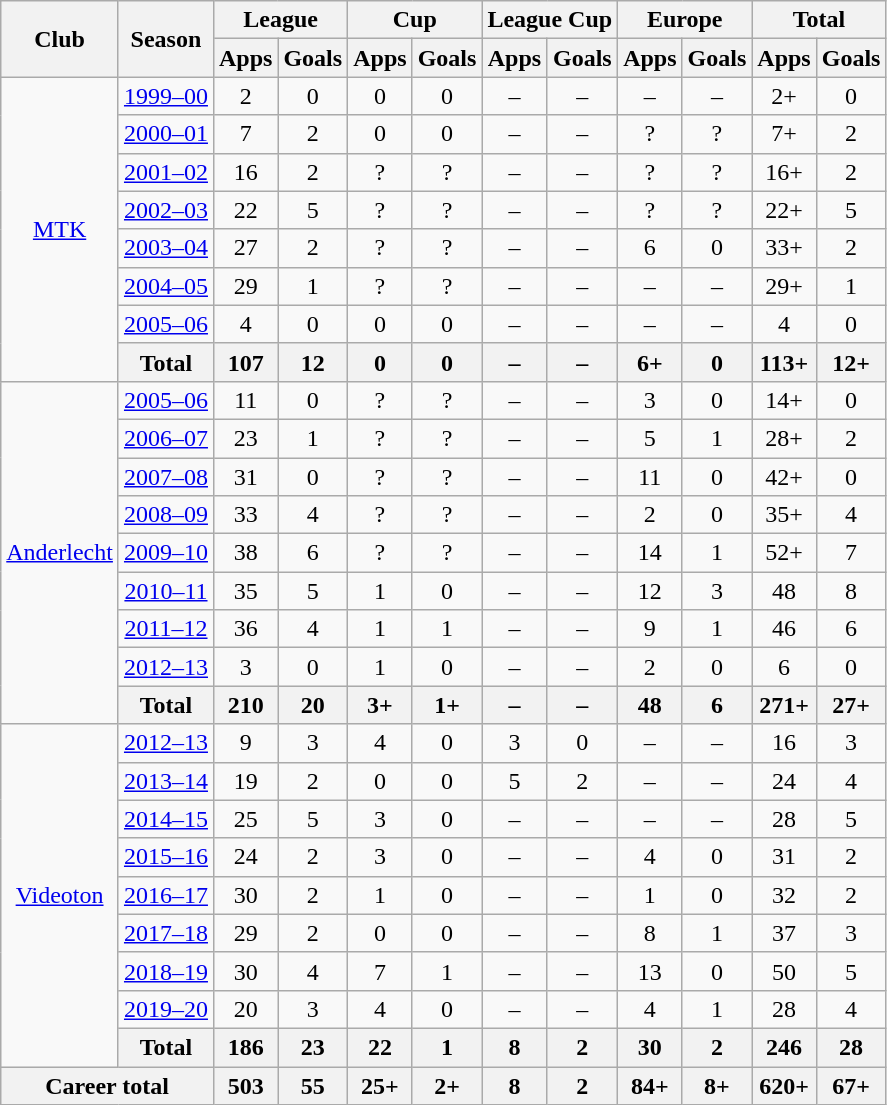<table class="wikitable" style="text-align:center">
<tr>
<th rowspan="2">Club</th>
<th rowspan="2">Season</th>
<th colspan="2">League</th>
<th colspan="2">Cup</th>
<th colspan="2">League Cup</th>
<th colspan="2">Europe</th>
<th colspan="2">Total</th>
</tr>
<tr>
<th>Apps</th>
<th>Goals</th>
<th>Apps</th>
<th>Goals</th>
<th>Apps</th>
<th>Goals</th>
<th>Apps</th>
<th>Goals</th>
<th>Apps</th>
<th>Goals</th>
</tr>
<tr>
<td rowspan="8"><a href='#'>MTK</a></td>
<td><a href='#'>1999–00</a></td>
<td>2</td>
<td>0</td>
<td>0</td>
<td>0</td>
<td>–</td>
<td>–</td>
<td>–</td>
<td>–</td>
<td>2+</td>
<td>0</td>
</tr>
<tr>
<td><a href='#'>2000–01</a></td>
<td>7</td>
<td>2</td>
<td>0</td>
<td>0</td>
<td>–</td>
<td>–</td>
<td>?</td>
<td>?</td>
<td>7+</td>
<td>2</td>
</tr>
<tr>
<td><a href='#'>2001–02</a></td>
<td>16</td>
<td>2</td>
<td>?</td>
<td>?</td>
<td>–</td>
<td>–</td>
<td>?</td>
<td>?</td>
<td>16+</td>
<td>2</td>
</tr>
<tr>
<td><a href='#'>2002–03</a></td>
<td>22</td>
<td>5</td>
<td>?</td>
<td>?</td>
<td>–</td>
<td>–</td>
<td>?</td>
<td>?</td>
<td>22+</td>
<td>5</td>
</tr>
<tr>
<td><a href='#'>2003–04</a></td>
<td>27</td>
<td>2</td>
<td>?</td>
<td>?</td>
<td>–</td>
<td>–</td>
<td>6</td>
<td>0</td>
<td>33+</td>
<td>2</td>
</tr>
<tr>
<td><a href='#'>2004–05</a></td>
<td>29</td>
<td>1</td>
<td>?</td>
<td>?</td>
<td>–</td>
<td>–</td>
<td>–</td>
<td>–</td>
<td>29+</td>
<td>1</td>
</tr>
<tr>
<td><a href='#'>2005–06</a></td>
<td>4</td>
<td>0</td>
<td>0</td>
<td>0</td>
<td>–</td>
<td>–</td>
<td>–</td>
<td>–</td>
<td>4</td>
<td>0</td>
</tr>
<tr>
<th>Total</th>
<th>107</th>
<th>12</th>
<th>0</th>
<th>0</th>
<th>–</th>
<th>–</th>
<th>6+</th>
<th>0</th>
<th>113+</th>
<th>12+</th>
</tr>
<tr>
<td rowspan="9"><a href='#'>Anderlecht</a></td>
<td><a href='#'>2005–06</a></td>
<td>11</td>
<td>0</td>
<td>?</td>
<td>?</td>
<td>–</td>
<td>–</td>
<td>3</td>
<td>0</td>
<td>14+</td>
<td>0</td>
</tr>
<tr>
<td><a href='#'>2006–07</a></td>
<td>23</td>
<td>1</td>
<td>?</td>
<td>?</td>
<td>–</td>
<td>–</td>
<td>5</td>
<td>1</td>
<td>28+</td>
<td>2</td>
</tr>
<tr>
<td><a href='#'>2007–08</a></td>
<td>31</td>
<td>0</td>
<td>?</td>
<td>?</td>
<td>–</td>
<td>–</td>
<td>11</td>
<td>0</td>
<td>42+</td>
<td>0</td>
</tr>
<tr>
<td><a href='#'>2008–09</a></td>
<td>33</td>
<td>4</td>
<td>?</td>
<td>?</td>
<td>–</td>
<td>–</td>
<td>2</td>
<td>0</td>
<td>35+</td>
<td>4</td>
</tr>
<tr>
<td><a href='#'>2009–10</a></td>
<td>38</td>
<td>6</td>
<td>?</td>
<td>?</td>
<td>–</td>
<td>–</td>
<td>14</td>
<td>1</td>
<td>52+</td>
<td>7</td>
</tr>
<tr>
<td><a href='#'>2010–11</a></td>
<td>35</td>
<td>5</td>
<td>1</td>
<td>0</td>
<td>–</td>
<td>–</td>
<td>12</td>
<td>3</td>
<td>48</td>
<td>8</td>
</tr>
<tr>
<td><a href='#'>2011–12</a></td>
<td>36</td>
<td>4</td>
<td>1</td>
<td>1</td>
<td>–</td>
<td>–</td>
<td>9</td>
<td>1</td>
<td>46</td>
<td>6</td>
</tr>
<tr>
<td><a href='#'>2012–13</a></td>
<td>3</td>
<td>0</td>
<td>1</td>
<td>0</td>
<td>–</td>
<td>–</td>
<td>2</td>
<td>0</td>
<td>6</td>
<td>0</td>
</tr>
<tr>
<th>Total</th>
<th>210</th>
<th>20</th>
<th>3+</th>
<th>1+</th>
<th>–</th>
<th>–</th>
<th>48</th>
<th>6</th>
<th>271+</th>
<th>27+</th>
</tr>
<tr>
<td rowspan="9"><a href='#'>Videoton</a></td>
<td><a href='#'>2012–13</a></td>
<td>9</td>
<td>3</td>
<td>4</td>
<td>0</td>
<td>3</td>
<td>0</td>
<td>–</td>
<td>–</td>
<td>16</td>
<td>3</td>
</tr>
<tr>
<td><a href='#'>2013–14</a></td>
<td>19</td>
<td>2</td>
<td>0</td>
<td>0</td>
<td>5</td>
<td>2</td>
<td>–</td>
<td>–</td>
<td>24</td>
<td>4</td>
</tr>
<tr>
<td><a href='#'>2014–15</a></td>
<td>25</td>
<td>5</td>
<td>3</td>
<td>0</td>
<td>–</td>
<td>–</td>
<td>–</td>
<td>–</td>
<td>28</td>
<td>5</td>
</tr>
<tr>
<td><a href='#'>2015–16</a></td>
<td>24</td>
<td>2</td>
<td>3</td>
<td>0</td>
<td>–</td>
<td>–</td>
<td>4</td>
<td>0</td>
<td>31</td>
<td>2</td>
</tr>
<tr>
<td><a href='#'>2016–17</a></td>
<td>30</td>
<td>2</td>
<td>1</td>
<td>0</td>
<td>–</td>
<td>–</td>
<td>1</td>
<td>0</td>
<td>32</td>
<td>2</td>
</tr>
<tr>
<td><a href='#'>2017–18</a></td>
<td>29</td>
<td>2</td>
<td>0</td>
<td>0</td>
<td>–</td>
<td>–</td>
<td>8</td>
<td>1</td>
<td>37</td>
<td>3</td>
</tr>
<tr>
<td><a href='#'>2018–19</a></td>
<td>30</td>
<td>4</td>
<td>7</td>
<td>1</td>
<td>–</td>
<td>–</td>
<td>13</td>
<td>0</td>
<td>50</td>
<td>5</td>
</tr>
<tr>
<td><a href='#'>2019–20</a></td>
<td>20</td>
<td>3</td>
<td>4</td>
<td>0</td>
<td>–</td>
<td>–</td>
<td>4</td>
<td>1</td>
<td>28</td>
<td>4</td>
</tr>
<tr>
<th>Total</th>
<th>186</th>
<th>23</th>
<th>22</th>
<th>1</th>
<th>8</th>
<th>2</th>
<th>30</th>
<th>2</th>
<th>246</th>
<th>28</th>
</tr>
<tr>
<th colspan="2">Career total</th>
<th>503</th>
<th>55</th>
<th>25+</th>
<th>2+</th>
<th>8</th>
<th>2</th>
<th>84+</th>
<th>8+</th>
<th>620+</th>
<th>67+</th>
</tr>
</table>
